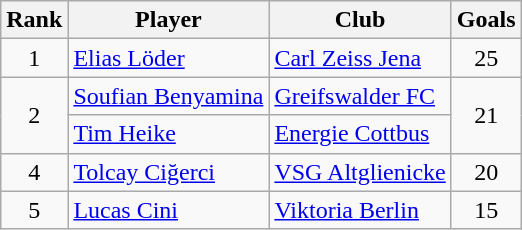<table class="wikitable" style="text-align:center">
<tr>
<th>Rank</th>
<th>Player</th>
<th>Club</th>
<th>Goals</th>
</tr>
<tr>
<td>1</td>
<td align="left"> <a href='#'>Elias Löder</a></td>
<td align="left"><a href='#'>Carl Zeiss Jena</a></td>
<td>25</td>
</tr>
<tr>
<td rowspan=2>2</td>
<td align="left"> <a href='#'>Soufian Benyamina</a></td>
<td align="left"><a href='#'>Greifswalder FC</a></td>
<td rowspan=2>21</td>
</tr>
<tr>
<td align="left"> <a href='#'>Tim Heike</a></td>
<td align="left"><a href='#'>Energie Cottbus</a></td>
</tr>
<tr>
<td>4</td>
<td align="left"> <a href='#'>Tolcay Ciğerci</a></td>
<td align="left"><a href='#'>VSG Altglienicke</a></td>
<td>20</td>
</tr>
<tr>
<td>5</td>
<td align="left"> <a href='#'>Lucas Cini</a></td>
<td align="left"><a href='#'>Viktoria Berlin</a></td>
<td>15</td>
</tr>
</table>
